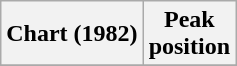<table class="wikitable plainrowheaders" style="text-align:center">
<tr>
<th scope="col">Chart (1982)</th>
<th scope="col">Peak<br>position</th>
</tr>
<tr>
</tr>
</table>
